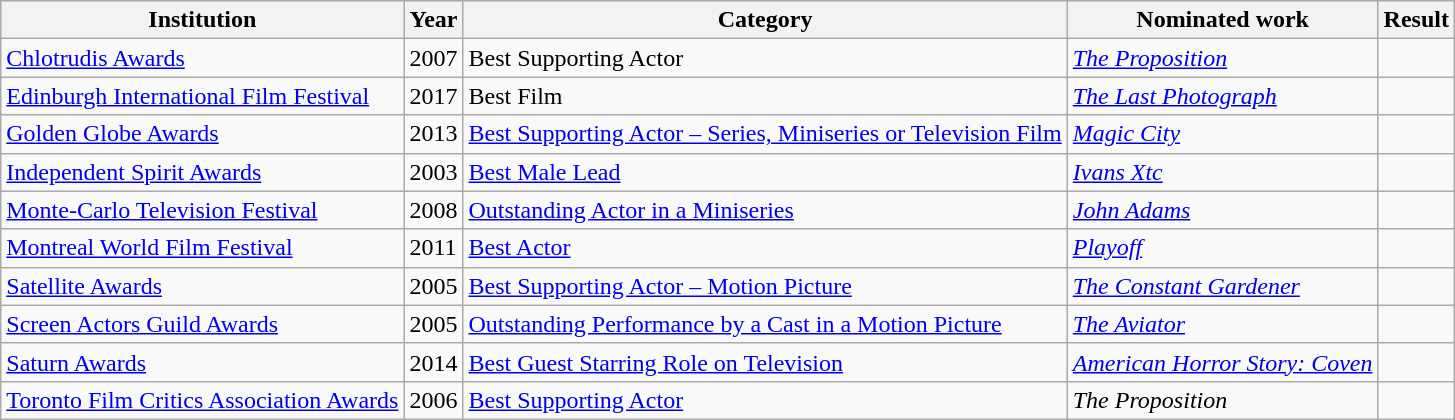<table class="wikitable sortable">
<tr>
<th>Institution</th>
<th>Year</th>
<th>Category</th>
<th>Nominated work</th>
<th>Result</th>
</tr>
<tr>
<td><a href='#'>Chlotrudis Awards</a></td>
<td>2007</td>
<td>Best Supporting Actor</td>
<td><em><a href='#'>The Proposition</a></em></td>
<td></td>
</tr>
<tr>
<td><a href='#'>Edinburgh International Film Festival</a></td>
<td>2017</td>
<td>Best Film</td>
<td><em><a href='#'>The Last Photograph</a></em></td>
<td></td>
</tr>
<tr>
<td><a href='#'>Golden Globe Awards</a></td>
<td>2013</td>
<td><a href='#'>Best Supporting Actor – Series, Miniseries or Television Film</a></td>
<td><em><a href='#'>Magic City</a></em></td>
<td></td>
</tr>
<tr>
<td><a href='#'>Independent Spirit Awards</a></td>
<td>2003</td>
<td><a href='#'>Best Male Lead</a></td>
<td><em><a href='#'>Ivans Xtc</a></em></td>
<td></td>
</tr>
<tr>
<td><a href='#'>Monte-Carlo Television Festival</a></td>
<td>2008</td>
<td><a href='#'>Outstanding Actor in a Miniseries</a></td>
<td><em><a href='#'>John Adams</a></em></td>
<td></td>
</tr>
<tr>
<td><a href='#'>Montreal World Film Festival</a></td>
<td>2011</td>
<td><a href='#'>Best Actor</a></td>
<td><em><a href='#'>Playoff</a></em></td>
<td></td>
</tr>
<tr>
<td><a href='#'>Satellite Awards</a></td>
<td>2005</td>
<td><a href='#'>Best Supporting Actor – Motion Picture</a></td>
<td><em><a href='#'>The Constant Gardener</a></em></td>
<td></td>
</tr>
<tr>
<td><a href='#'>Screen Actors Guild Awards</a></td>
<td>2005</td>
<td><a href='#'>Outstanding Performance by a Cast in a Motion Picture</a></td>
<td><em><a href='#'>The Aviator</a></em></td>
<td></td>
</tr>
<tr>
<td><a href='#'>Saturn Awards</a></td>
<td>2014</td>
<td><a href='#'>Best Guest Starring Role on Television</a></td>
<td><em><a href='#'>American Horror Story: Coven</a></em></td>
<td></td>
</tr>
<tr>
<td><a href='#'>Toronto Film Critics Association Awards</a></td>
<td>2006</td>
<td><a href='#'>Best Supporting Actor</a></td>
<td><em>The Proposition</em></td>
<td></td>
</tr>
</table>
